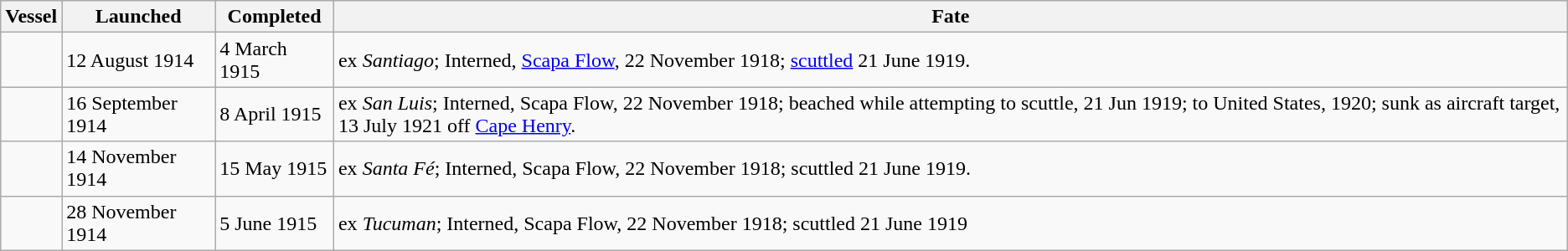<table class="wikitable">
<tr>
<th>Vessel</th>
<th>Launched</th>
<th>Completed</th>
<th>Fate</th>
</tr>
<tr>
<td></td>
<td>12 August 1914</td>
<td>4 March 1915</td>
<td>ex <em>Santiago</em>; Interned, <a href='#'>Scapa Flow</a>, 22 November 1918; <a href='#'>scuttled</a> 21 June 1919.</td>
</tr>
<tr>
<td></td>
<td>16 September 1914</td>
<td>8 April 1915</td>
<td>ex <em>San Luis</em>; Interned, Scapa Flow, 22 November 1918; beached while attempting to scuttle, 21 Jun 1919; to United States, 1920; sunk as aircraft target, 13 July 1921 off <a href='#'>Cape Henry</a>.</td>
</tr>
<tr>
<td></td>
<td>14 November 1914</td>
<td>15 May 1915</td>
<td>ex <em>Santa Fé</em>; Interned, Scapa Flow, 22 November 1918; scuttled 21 June 1919.</td>
</tr>
<tr>
<td></td>
<td>28 November 1914</td>
<td>5 June 1915</td>
<td>ex <em>Tucuman</em>; Interned, Scapa Flow, 22 November 1918; scuttled 21 June 1919</td>
</tr>
</table>
